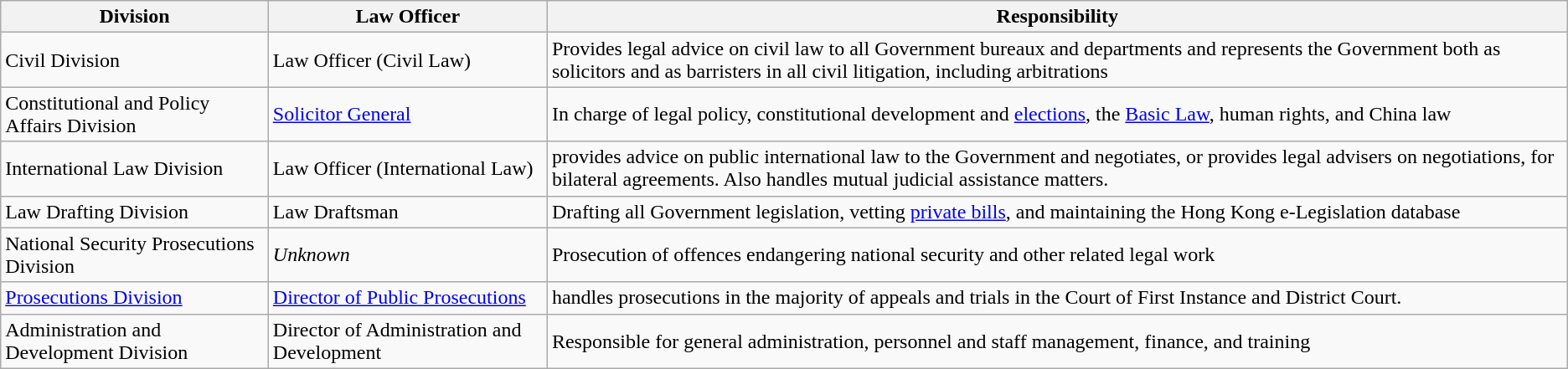<table class="wikitable">
<tr>
<th>Division</th>
<th>Law Officer</th>
<th>Responsibility</th>
</tr>
<tr>
<td>Civil Division</td>
<td>Law Officer (Civil Law)</td>
<td>Provides legal advice on civil law to all Government bureaux and departments and represents the Government both as solicitors and as barristers in all civil litigation, including arbitrations</td>
</tr>
<tr>
<td>Constitutional and Policy Affairs Division</td>
<td><a href='#'>Solicitor General</a></td>
<td>In charge of legal policy, constitutional development and <a href='#'>elections</a>, the <a href='#'>Basic Law</a>, human rights, and China law</td>
</tr>
<tr>
<td>International Law Division</td>
<td>Law Officer (International Law)</td>
<td>provides advice on public international law to the Government and negotiates, or provides legal advisers on negotiations, for bilateral agreements. Also handles mutual judicial assistance matters.</td>
</tr>
<tr>
<td>Law Drafting Division</td>
<td>Law Draftsman</td>
<td>Drafting all Government legislation, vetting <a href='#'>private bills</a>, and maintaining the Hong Kong e-Legislation database</td>
</tr>
<tr>
<td>National Security Prosecutions Division</td>
<td><em>Unknown</em></td>
<td>Prosecution of offences endangering national security and other related legal work</td>
</tr>
<tr>
<td><a href='#'>Prosecutions Division</a></td>
<td><a href='#'>Director of Public Prosecutions</a></td>
<td>handles prosecutions in the majority of appeals and trials in the Court of First Instance and District Court.</td>
</tr>
<tr>
<td>Administration and Development Division</td>
<td>Director of Administration and Development</td>
<td>Responsible for general administration, personnel and staff management, finance, and training</td>
</tr>
</table>
